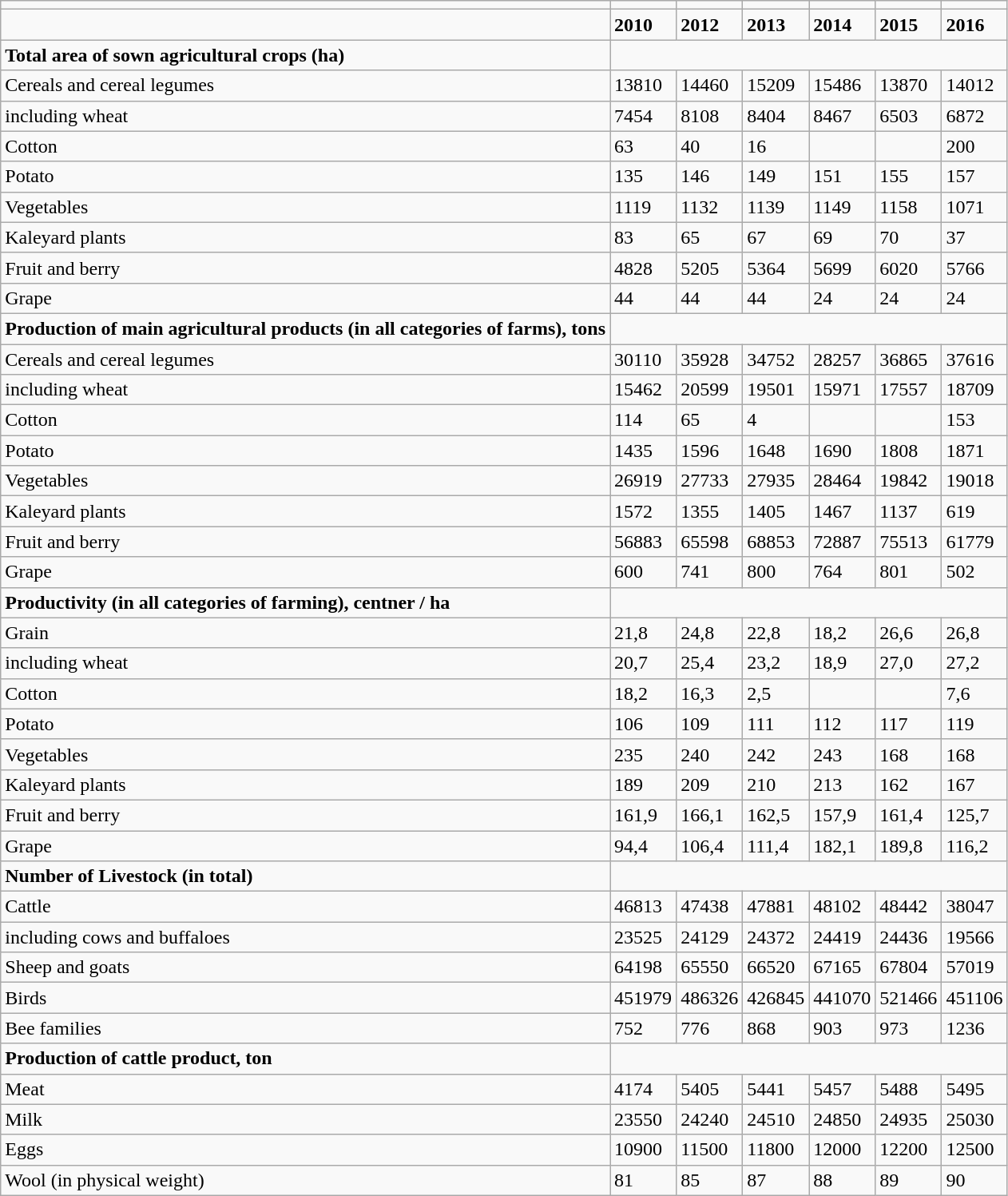<table class="wikitable">
<tr>
<td></td>
<td></td>
<td></td>
<td></td>
<td></td>
<td></td>
<td></td>
</tr>
<tr>
<td></td>
<td><strong>2010</strong></td>
<td><strong>2012</strong></td>
<td><strong>2013</strong></td>
<td><strong>2014</strong></td>
<td><strong>2015</strong></td>
<td><strong>2016</strong></td>
</tr>
<tr>
<td><strong>Total  area of sown agricultural crops (ha)                   </strong></td>
<td colspan="6"></td>
</tr>
<tr>
<td>Cereals  and cereal legumes</td>
<td>13810</td>
<td>14460</td>
<td>15209</td>
<td>15486</td>
<td>13870</td>
<td>14012</td>
</tr>
<tr>
<td>including  wheat</td>
<td>7454</td>
<td>8108</td>
<td>8404</td>
<td>8467</td>
<td>6503</td>
<td>6872</td>
</tr>
<tr>
<td>Cotton</td>
<td>63</td>
<td>40</td>
<td>16</td>
<td></td>
<td></td>
<td>200</td>
</tr>
<tr>
<td>Potato</td>
<td>135</td>
<td>146</td>
<td>149</td>
<td>151</td>
<td>155</td>
<td>157</td>
</tr>
<tr>
<td>Vegetables</td>
<td>1119</td>
<td>1132</td>
<td>1139</td>
<td>1149</td>
<td>1158</td>
<td>1071</td>
</tr>
<tr>
<td>Kaleyard  plants</td>
<td>83</td>
<td>65</td>
<td>67</td>
<td>69</td>
<td>70</td>
<td>37</td>
</tr>
<tr>
<td>Fruit  and berry</td>
<td>4828</td>
<td>5205</td>
<td>5364</td>
<td>5699</td>
<td>6020</td>
<td>5766</td>
</tr>
<tr>
<td>Grape</td>
<td>44</td>
<td>44</td>
<td>44</td>
<td>24</td>
<td>24</td>
<td>24</td>
</tr>
<tr>
<td><strong>Production  of main agricultural products (in all categories of farms), tons</strong></td>
<td colspan="6"></td>
</tr>
<tr>
<td>Cereals  and cereal legumes</td>
<td>30110</td>
<td>35928</td>
<td>34752</td>
<td>28257</td>
<td>36865</td>
<td>37616</td>
</tr>
<tr>
<td>including wheat</td>
<td>15462</td>
<td>20599</td>
<td>19501</td>
<td>15971</td>
<td>17557</td>
<td>18709</td>
</tr>
<tr>
<td>Cotton</td>
<td>114</td>
<td>65</td>
<td>4</td>
<td></td>
<td></td>
<td>153</td>
</tr>
<tr>
<td>Potato</td>
<td>1435</td>
<td>1596</td>
<td>1648</td>
<td>1690</td>
<td>1808</td>
<td>1871</td>
</tr>
<tr>
<td>Vegetables</td>
<td>26919</td>
<td>27733</td>
<td>27935</td>
<td>28464</td>
<td>19842</td>
<td>19018</td>
</tr>
<tr>
<td>Kaleyard  plants</td>
<td>1572</td>
<td>1355</td>
<td>1405</td>
<td>1467</td>
<td>1137</td>
<td>619</td>
</tr>
<tr>
<td>Fruit  and berry</td>
<td>56883</td>
<td>65598</td>
<td>68853</td>
<td>72887</td>
<td>75513</td>
<td>61779</td>
</tr>
<tr>
<td>Grape</td>
<td>600</td>
<td>741</td>
<td>800</td>
<td>764</td>
<td>801</td>
<td>502</td>
</tr>
<tr>
<td><strong>Productivity  (in all categories of farming), centner / ha</strong></td>
<td colspan="6"></td>
</tr>
<tr>
<td>Grain</td>
<td>21,8</td>
<td>24,8</td>
<td>22,8</td>
<td>18,2</td>
<td>26,6</td>
<td>26,8</td>
</tr>
<tr>
<td>including  wheat</td>
<td>20,7</td>
<td>25,4</td>
<td>23,2</td>
<td>18,9</td>
<td>27,0</td>
<td>27,2</td>
</tr>
<tr>
<td>Cotton</td>
<td>18,2</td>
<td>16,3</td>
<td>2,5</td>
<td></td>
<td></td>
<td>7,6</td>
</tr>
<tr>
<td>Potato</td>
<td>106</td>
<td>109</td>
<td>111</td>
<td>112</td>
<td>117</td>
<td>119</td>
</tr>
<tr>
<td>Vegetables</td>
<td>235</td>
<td>240</td>
<td>242</td>
<td>243</td>
<td>168</td>
<td>168</td>
</tr>
<tr>
<td>Kaleyard  plants</td>
<td>189</td>
<td>209</td>
<td>210</td>
<td>213</td>
<td>162</td>
<td>167</td>
</tr>
<tr>
<td>Fruit  and berry</td>
<td>161,9</td>
<td>166,1</td>
<td>162,5</td>
<td>157,9</td>
<td>161,4</td>
<td>125,7</td>
</tr>
<tr>
<td>Grape</td>
<td>94,4</td>
<td>106,4</td>
<td>111,4</td>
<td>182,1</td>
<td>189,8</td>
<td>116,2</td>
</tr>
<tr>
<td><strong>Number  of Livestock (in total)</strong></td>
<td colspan="6"></td>
</tr>
<tr>
<td>Cattle</td>
<td>46813</td>
<td>47438</td>
<td>47881</td>
<td>48102</td>
<td>48442</td>
<td>38047</td>
</tr>
<tr>
<td>including  cows and buffaloes</td>
<td>23525</td>
<td>24129</td>
<td>24372</td>
<td>24419</td>
<td>24436</td>
<td>19566</td>
</tr>
<tr>
<td>Sheep  and goats</td>
<td>64198</td>
<td>65550</td>
<td>66520</td>
<td>67165</td>
<td>67804</td>
<td>57019</td>
</tr>
<tr>
<td>Birds</td>
<td>451979</td>
<td>486326</td>
<td>426845</td>
<td>441070</td>
<td>521466</td>
<td>451106</td>
</tr>
<tr>
<td>Bee  families</td>
<td>752</td>
<td>776</td>
<td>868</td>
<td>903</td>
<td>973</td>
<td>1236</td>
</tr>
<tr>
<td><strong>Production  of cattle product, ton</strong></td>
<td colspan="6"></td>
</tr>
<tr>
<td>Meat</td>
<td>4174</td>
<td>5405</td>
<td>5441</td>
<td>5457</td>
<td>5488</td>
<td>5495</td>
</tr>
<tr>
<td>Milk</td>
<td>23550</td>
<td>24240</td>
<td>24510</td>
<td>24850</td>
<td>24935</td>
<td>25030</td>
</tr>
<tr>
<td>Eggs</td>
<td>10900</td>
<td>11500</td>
<td>11800</td>
<td>12000</td>
<td>12200</td>
<td>12500</td>
</tr>
<tr>
<td>Wool  (in physical weight)</td>
<td>81</td>
<td>85</td>
<td>87</td>
<td>88</td>
<td>89</td>
<td>90</td>
</tr>
</table>
